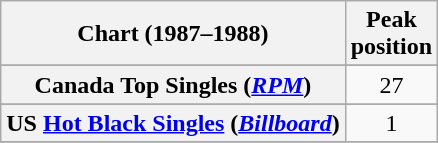<table class="wikitable sortable plainrowheaders" style="text-align:center">
<tr>
<th>Chart (1987–1988)</th>
<th>Peak<br>position</th>
</tr>
<tr>
</tr>
<tr>
<th scope="row">Canada Top Singles (<em><a href='#'>RPM</a></em>)</th>
<td>27</td>
</tr>
<tr>
</tr>
<tr>
</tr>
<tr>
</tr>
<tr>
</tr>
<tr>
</tr>
<tr>
</tr>
<tr>
<th scope="row">US <a href='#'>Hot Black Singles</a> (<em><a href='#'>Billboard</a></em>)</th>
<td>1</td>
</tr>
<tr>
</tr>
</table>
